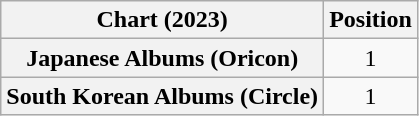<table class="wikitable plainrowheaders sortable" style="text-align:center">
<tr>
<th scope="col">Chart (2023)</th>
<th scope="col">Position</th>
</tr>
<tr>
<th scope="row">Japanese Albums (Oricon)</th>
<td>1</td>
</tr>
<tr>
<th scope="row">South Korean Albums (Circle)</th>
<td>1</td>
</tr>
</table>
